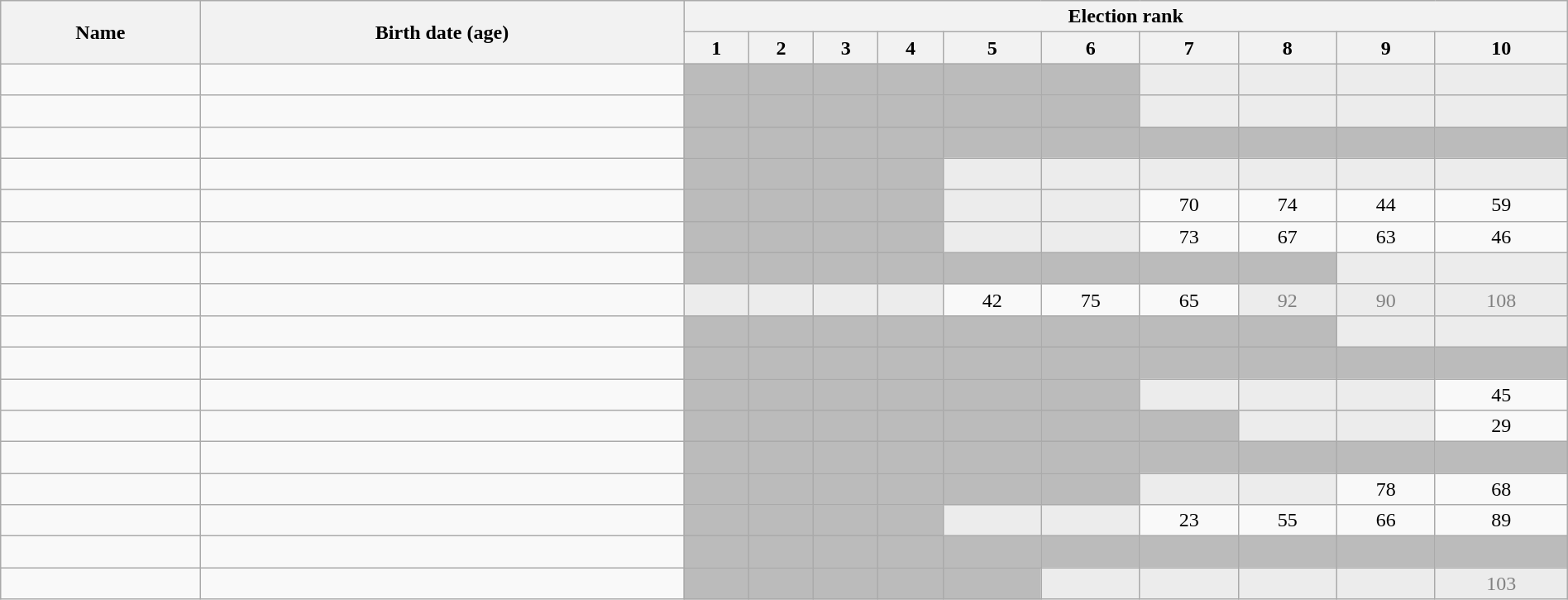<table class="wikitable sortable"  style="text-align:center; width:100%;">
<tr>
<th rowspan="2">Name</th>
<th rowspan="2">Birth date (age)</th>
<th colspan="10">Election rank</th>
</tr>
<tr>
<th data-sort-type="number">1</th>
<th data-sort-type="number">2</th>
<th data-sort-type="number">3</th>
<th data-sort-type="number">4</th>
<th data-sort-type="number">5</th>
<th data-sort-type="number">6</th>
<th data-sort-type="number">7</th>
<th data-sort-type="number">8</th>
<th data-sort-type="number">9</th>
<th data-sort-type="number">10</th>
</tr>
<tr>
<td style="text-align:left;" data-sort-value="Aikawa, Honoka"></td>
<td style="text-align:left;"></td>
<td style="background:#bbb;"> </td>
<td style="background:#bbb;"> </td>
<td style="background:#bbb;"> </td>
<td style="background:#bbb;"> </td>
<td style="background:#bbb;"> </td>
<td style="background:#bbb;"> </td>
<td style="background:#ececec; color:gray;"></td>
<td style="background:#ececec; color:gray;"></td>
<td style="background:#ececec; color:gray;"></td>
<td style="background:#ececec; color:gray;"></td>
</tr>
<tr>
<td style="text-align:left;" data-sort-value="Asai, Yūka"></td>
<td style="text-align:left;"></td>
<td style="background:#bbb;"> </td>
<td style="background:#bbb;"> </td>
<td style="background:#bbb;"> </td>
<td style="background:#bbb;"> </td>
<td style="background:#bbb;"> </td>
<td style="background:#bbb;"> </td>
<td style="background:#ececec; color:gray;"></td>
<td style="background:#ececec; color:gray;"></td>
<td style="background:#ececec; color:gray;"></td>
<td style="background:#ececec; color:gray;"></td>
</tr>
<tr>
<td style="text-align:left;" data-sort-value="Ikeda, Kaede"></td>
<td style="text-align:left;"></td>
<td style="background:#bbb;"> </td>
<td style="background:#bbb;"> </td>
<td style="background:#bbb;"> </td>
<td style="background:#bbb;"> </td>
<td style="background:#bbb;"> </td>
<td style="background:#bbb;"> </td>
<td style="background:#bbb;"> </td>
<td style="background:#bbb;"> </td>
<td style="background:#bbb;"> </td>
<td style="background:#bbb;"> </td>
</tr>
<tr>
<td style="text-align:left;" data-sort-value="Ida, Reona"></td>
<td style="text-align:left;"></td>
<td style="background:#bbb;"> </td>
<td style="background:#bbb;"> </td>
<td style="background:#bbb;"> </td>
<td style="background:#bbb;"> </td>
<td style="background:#ececec; color:gray;"></td>
<td style="background:#ececec; color:gray;"></td>
<td style="background:#ececec; color:gray;"></td>
<td style="background:#ececec; color:gray;"></td>
<td style="background:#ececec; color:gray;"></td>
<td style="background:#ececec; color:gray;"></td>
</tr>
<tr>
<td style="text-align:left;" data-sort-value="Kamata, Natsuki"></td>
<td style="text-align:left;"></td>
<td style="background:#bbb;"> </td>
<td style="background:#bbb;"> </td>
<td style="background:#bbb;"> </td>
<td style="background:#bbb;"> </td>
<td style="background:#ececec; color:gray;"></td>
<td style="background:#ececec; color:gray;"></td>
<td>70</td>
<td>74</td>
<td>44</td>
<td>59</td>
</tr>
<tr>
<td style="text-align:left;" data-sort-value="Kumazaki, Haruka"></td>
<td style="text-align:left;"></td>
<td style="background:#bbb;"> </td>
<td style="background:#bbb;"> </td>
<td style="background:#bbb;"> </td>
<td style="background:#bbb;"> </td>
<td style="background:#ececec; color:gray;"></td>
<td style="background:#ececec; color:gray;"></td>
<td>73</td>
<td>67</td>
<td>63</td>
<td>46</td>
</tr>
<tr>
<td style="text-align:left;" data-sort-value="Kurashima, Ami"></td>
<td style="text-align:left;"></td>
<td style="background:#bbb;"> </td>
<td style="background:#bbb;"> </td>
<td style="background:#bbb;"> </td>
<td style="background:#bbb;"> </td>
<td style="background:#bbb;"> </td>
<td style="background:#bbb;"> </td>
<td style="background:#bbb;"> </td>
<td style="background:#bbb;"> </td>
<td style="background:#ececec; color:gray;"></td>
<td style="background:#ececec; color:gray;"></td>
</tr>
<tr>
<td style="text-align:left;" data-sort-value="Saito, Makiko"></td>
<td style="text-align:left;"></td>
<td style="background:#ececec; color:gray;"></td>
<td style="background:#ececec; color:gray;"></td>
<td style="background:#ececec; color:gray;"></td>
<td style="background:#ececec; color:gray;"></td>
<td>42</td>
<td>75</td>
<td>65</td>
<td style="background:#ececec; color:gray;">92</td>
<td style="background:#ececec; color:gray;">90</td>
<td style="background:#ececec; color:gray;">108</td>
</tr>
<tr>
<td style="text-align:left;" data-sort-value="Sato, Kaho"></td>
<td style="text-align:left;"></td>
<td style="background:#bbb;"> </td>
<td style="background:#bbb;"> </td>
<td style="background:#bbb;"> </td>
<td style="background:#bbb;"> </td>
<td style="background:#bbb;"> </td>
<td style="background:#bbb;"> </td>
<td style="background:#bbb;"> </td>
<td style="background:#bbb;"> </td>
<td style="background:#ececec; color:gray;"></td>
<td style="background:#ececec; color:gray;"></td>
</tr>
<tr>
<td style="text-align:left;" data-sort-value="Sawada, Kanon"></td>
<td style="text-align:left;"></td>
<td style="background:#bbb;"> </td>
<td style="background:#bbb;"> </td>
<td style="background:#bbb;"> </td>
<td style="background:#bbb;"> </td>
<td style="background:#bbb;"> </td>
<td style="background:#bbb;"> </td>
<td style="background:#bbb;"> </td>
<td style="background:#bbb;"> </td>
<td style="background:#bbb;"> </td>
<td style="background:#bbb;"> </td>
</tr>
<tr>
<td style="text-align:left;" data-sort-value="Suenaga, Ōka"></td>
<td style="text-align:left;"></td>
<td style="background:#bbb;"> </td>
<td style="background:#bbb;"> </td>
<td style="background:#bbb;"> </td>
<td style="background:#bbb;"> </td>
<td style="background:#bbb;"> </td>
<td style="background:#bbb;"> </td>
<td style="background:#ececec; color:gray;"></td>
<td style="background:#ececec; color:gray;"></td>
<td style="background:#ececec; color:gray;"></td>
<td>45</td>
</tr>
<tr>
<td style="text-align:left;" data-sort-value="Sugawara, Maya"></td>
<td style="text-align:left;"></td>
<td style="background:#bbb;"> </td>
<td style="background:#bbb;"> </td>
<td style="background:#bbb;"> </td>
<td style="background:#bbb;"> </td>
<td style="background:#bbb;"> </td>
<td style="background:#bbb;"> </td>
<td style="background:#bbb;"> </td>
<td style="background:#ececec; color:gray;"></td>
<td style="background:#ececec; color:gray;"></td>
<td>29</td>
</tr>
<tr>
<td style="text-align:left;" data-sort-value="Suzuki, Kokona"></td>
<td style="text-align:left;"></td>
<td style="background:#bbb;"> </td>
<td style="background:#bbb;"> </td>
<td style="background:#bbb;"> </td>
<td style="background:#bbb;"> </td>
<td style="background:#bbb;"> </td>
<td style="background:#bbb;"> </td>
<td style="background:#bbb;"> </td>
<td style="background:#bbb;"> </td>
<td style="background:#bbb;"> </td>
<td style="background:#bbb;"> </td>
</tr>
<tr>
<td style="text-align:left;" data-sort-value="Takahata, Yūki"></td>
<td style="text-align:left;"></td>
<td style="background:#bbb;"> </td>
<td style="background:#bbb;"> </td>
<td style="background:#bbb;"> </td>
<td style="background:#bbb;"> </td>
<td style="background:#bbb;"> </td>
<td style="background:#bbb;"> </td>
<td style="background:#ececec; color:gray;"></td>
<td style="background:#ececec; color:gray;"></td>
<td>78</td>
<td>68</td>
</tr>
<tr>
<td style="text-align:left;" data-sort-value="Tani, Marika"></td>
<td style="text-align:left;"></td>
<td style="background:#bbb;"> </td>
<td style="background:#bbb;"> </td>
<td style="background:#bbb;"> </td>
<td style="background:#bbb;"> </td>
<td style="background:#ececec; color:gray;"></td>
<td style="background:#ececec; color:gray;"></td>
<td>23</td>
<td>55</td>
<td>66</td>
<td>89</td>
</tr>
<tr>
<td style="text-align:left;" data-sort-value="Hayashi, Mirei"></td>
<td style="text-align:left;"></td>
<td style="background:#bbb;"> </td>
<td style="background:#bbb;"> </td>
<td style="background:#bbb;"> </td>
<td style="background:#bbb;"> </td>
<td style="background:#bbb;"> </td>
<td style="background:#bbb;"> </td>
<td style="background:#bbb;"> </td>
<td style="background:#bbb;"> </td>
<td style="background:#bbb;"> </td>
<td style="background:#bbb;"> </td>
</tr>
<tr>
<td style="text-align:left;" data-sort-value="Fukushi, Nao"></td>
<td style="text-align:left;"></td>
<td style="background:#bbb;"> </td>
<td style="background:#bbb;"> </td>
<td style="background:#bbb;"> </td>
<td style="background:#bbb;"> </td>
<td style="background:#bbb;"> </td>
<td style="background:#ececec; color:gray;"></td>
<td style="background:#ececec; color:gray;"></td>
<td style="background:#ececec; color:gray;"></td>
<td style="background:#ececec; color:gray;"></td>
<td style="background:#ececec; color:gray;">103</td>
</tr>
</table>
